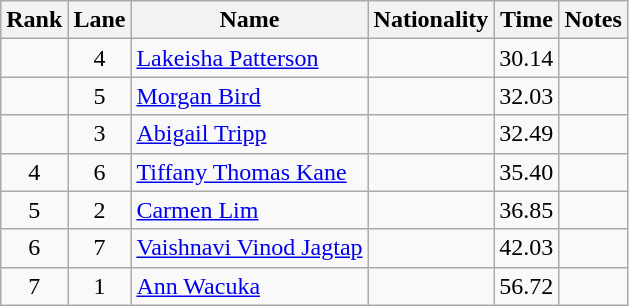<table class="wikitable sortable" style="text-align:center">
<tr>
<th>Rank</th>
<th>Lane</th>
<th>Name</th>
<th>Nationality</th>
<th>Time</th>
<th>Notes</th>
</tr>
<tr>
<td></td>
<td>4</td>
<td align=left><a href='#'>Lakeisha Patterson</a></td>
<td align=left></td>
<td>30.14</td>
<td></td>
</tr>
<tr>
<td></td>
<td>5</td>
<td align=left><a href='#'>Morgan Bird</a></td>
<td align=left></td>
<td>32.03</td>
<td></td>
</tr>
<tr>
<td></td>
<td>3</td>
<td align=left><a href='#'>Abigail Tripp</a></td>
<td align=left></td>
<td>32.49</td>
<td></td>
</tr>
<tr>
<td>4</td>
<td>6</td>
<td align=left><a href='#'>Tiffany Thomas Kane</a></td>
<td align=left></td>
<td>35.40</td>
<td></td>
</tr>
<tr>
<td>5</td>
<td>2</td>
<td align=left><a href='#'>Carmen Lim</a></td>
<td align=left></td>
<td>36.85</td>
<td></td>
</tr>
<tr>
<td>6</td>
<td>7</td>
<td align=left><a href='#'>Vaishnavi Vinod Jagtap</a></td>
<td align=left></td>
<td>42.03</td>
<td></td>
</tr>
<tr>
<td>7</td>
<td>1</td>
<td align=left><a href='#'>Ann Wacuka</a></td>
<td align=left></td>
<td>56.72</td>
<td></td>
</tr>
</table>
